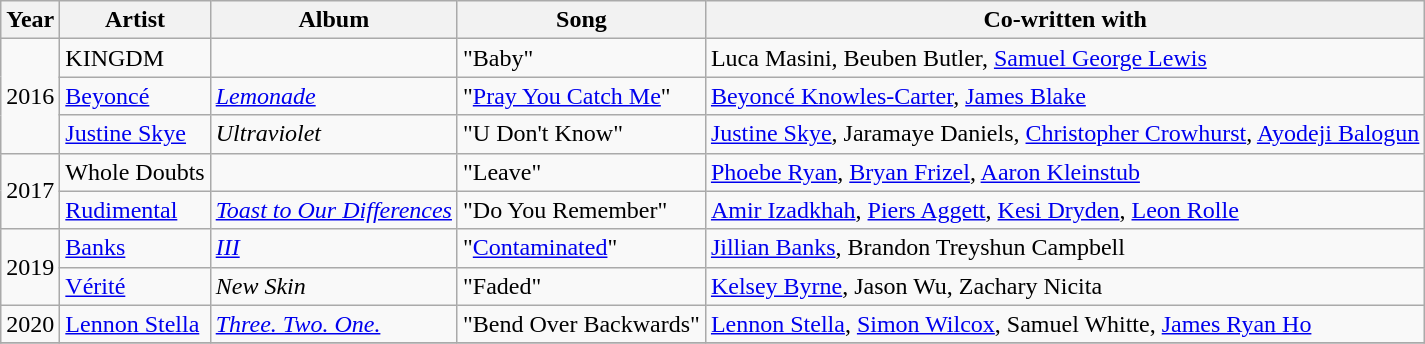<table class="wikitable">
<tr>
<th>Year</th>
<th>Artist</th>
<th>Album</th>
<th>Song</th>
<th>Co-written with</th>
</tr>
<tr>
<td rowspan="3">2016</td>
<td>KINGDM</td>
<td></td>
<td>"Baby" </td>
<td>Luca Masini, Beuben Butler, <a href='#'>Samuel George Lewis</a></td>
</tr>
<tr>
<td><a href='#'>Beyoncé</a></td>
<td><em><a href='#'>Lemonade</a></em></td>
<td>"<a href='#'>Pray You Catch Me</a>"</td>
<td><a href='#'>Beyoncé Knowles-Carter</a>, <a href='#'>James Blake</a></td>
</tr>
<tr>
<td><a href='#'>Justine Skye</a></td>
<td><em>Ultraviolet</em></td>
<td>"U Don't Know" </td>
<td><a href='#'>Justine Skye</a>, Jaramaye Daniels, <a href='#'>Christopher Crowhurst</a>, <a href='#'>Ayodeji Balogun</a></td>
</tr>
<tr>
<td rowspan="2">2017</td>
<td>Whole Doubts</td>
<td></td>
<td>"Leave" </td>
<td><a href='#'>Phoebe Ryan</a>, <a href='#'>Bryan Frizel</a>, <a href='#'>Aaron Kleinstub</a></td>
</tr>
<tr>
<td><a href='#'>Rudimental</a></td>
<td><em><a href='#'>Toast to Our Differences</a></em></td>
<td>"Do You Remember" </td>
<td><a href='#'>Amir Izadkhah</a>, <a href='#'>Piers Aggett</a>, <a href='#'>Kesi Dryden</a>, <a href='#'>Leon Rolle</a></td>
</tr>
<tr>
<td rowspan="2">2019</td>
<td><a href='#'>Banks</a></td>
<td><em><a href='#'>III</a></em></td>
<td>"<a href='#'>Contaminated</a>"</td>
<td><a href='#'>Jillian Banks</a>, Brandon Treyshun Campbell</td>
</tr>
<tr>
<td><a href='#'>Vérité</a></td>
<td><em>New Skin</em></td>
<td>"Faded"</td>
<td><a href='#'>Kelsey Byrne</a>, Jason Wu, Zachary Nicita</td>
</tr>
<tr>
<td>2020</td>
<td><a href='#'>Lennon Stella</a></td>
<td><em><a href='#'>Three. Two. One.</a></em></td>
<td>"Bend Over Backwards"</td>
<td><a href='#'>Lennon Stella</a>, <a href='#'>Simon Wilcox</a>, Samuel Whitte, <a href='#'>James Ryan Ho</a></td>
</tr>
<tr>
</tr>
</table>
